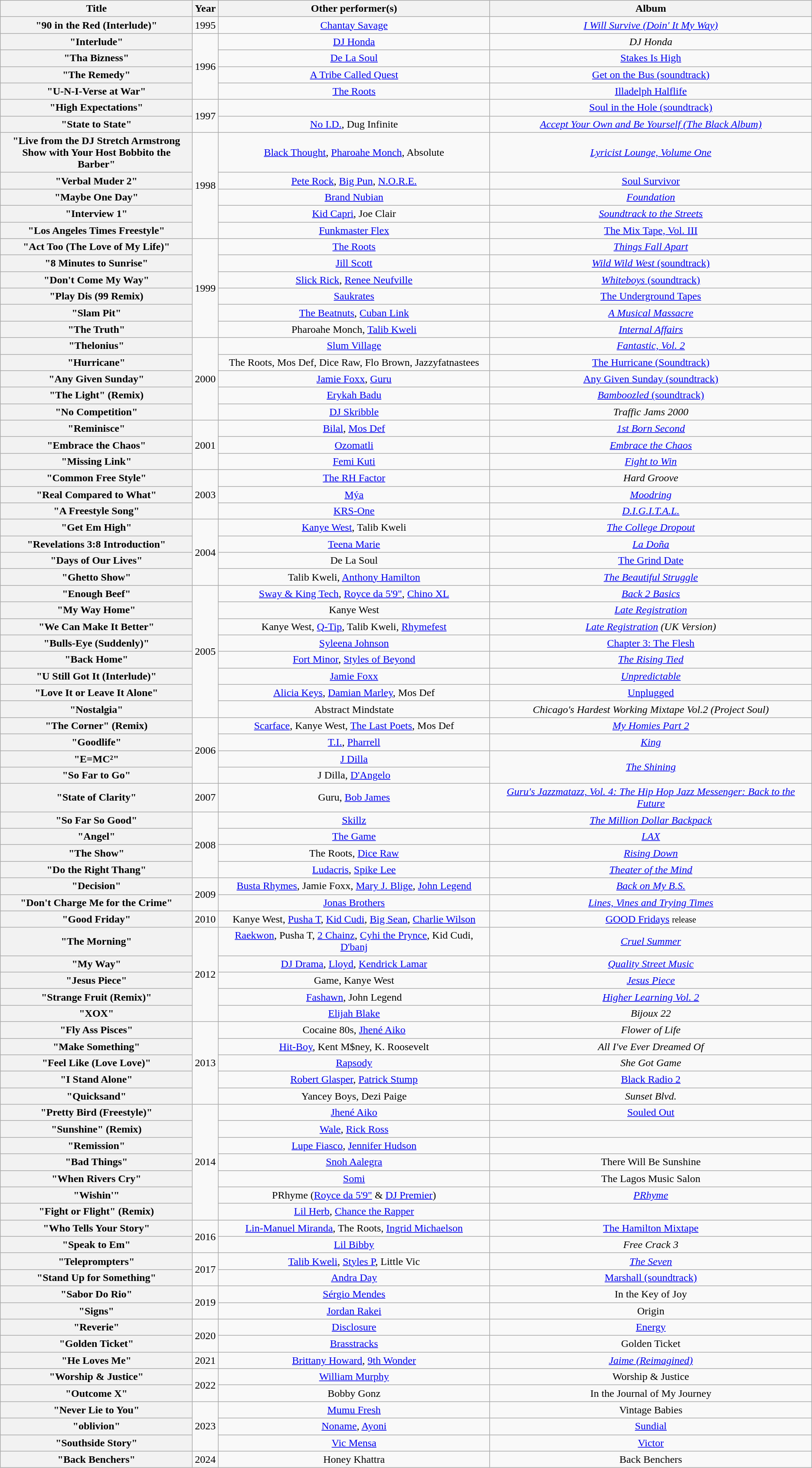<table class="wikitable plainrowheaders" style="text-align:center;">
<tr>
<th scope="col" style="width:18em;">Title</th>
<th scope="col">Year</th>
<th scope="col">Other performer(s)</th>
<th scope="col">Album</th>
</tr>
<tr>
<th scope="row">"90 in the Red (Interlude)"</th>
<td>1995</td>
<td><a href='#'>Chantay Savage</a></td>
<td><em><a href='#'>I Will Survive (Doin' It My Way)</a></em></td>
</tr>
<tr>
<th scope="row">"Interlude"</th>
<td rowspan="4">1996</td>
<td><a href='#'>DJ Honda</a></td>
<td><em>DJ Honda</em></td>
</tr>
<tr>
<th>"Tha Bizness"</th>
<td><a href='#'>De La Soul</a></td>
<td><a href='#'>Stakes Is High</a></td>
</tr>
<tr>
<th>"The Remedy"</th>
<td><a href='#'>A Tribe Called Quest</a></td>
<td><a href='#'>Get on the Bus (soundtrack)</a></td>
</tr>
<tr>
<th>"U-N-I-Verse at War"</th>
<td><a href='#'>The Roots</a></td>
<td><a href='#'>Illadelph Halflife</a></td>
</tr>
<tr>
<th>"High Expectations"</th>
<td rowspan="2">1997</td>
<td></td>
<td><a href='#'>Soul in the Hole (soundtrack)</a></td>
</tr>
<tr>
<th scope="row">"State to State"</th>
<td><a href='#'>No I.D.</a>, Dug Infinite</td>
<td><em><a href='#'>Accept Your Own and Be Yourself (The Black Album)</a></em></td>
</tr>
<tr>
<th scope="row">"Live from the DJ Stretch Armstrong Show with Your Host Bobbito the Barber"</th>
<td rowspan="5">1998</td>
<td><a href='#'>Black Thought</a>, <a href='#'>Pharoahe Monch</a>, Absolute</td>
<td><em><a href='#'>Lyricist Lounge, Volume One</a></em></td>
</tr>
<tr>
<th>"Verbal Muder 2"</th>
<td><a href='#'>Pete Rock</a>, <a href='#'>Big Pun</a>, <a href='#'>N.O.R.E.</a></td>
<td><a href='#'>Soul Survivor</a></td>
</tr>
<tr>
<th scope="row">"Maybe One Day"</th>
<td><a href='#'>Brand Nubian</a></td>
<td><em><a href='#'>Foundation</a></em></td>
</tr>
<tr>
<th scope="row">"Interview 1"</th>
<td><a href='#'>Kid Capri</a>, Joe Clair</td>
<td><em><a href='#'>Soundtrack to the Streets</a></em></td>
</tr>
<tr>
<th>"Los Angeles Times Freestyle"</th>
<td><a href='#'>Funkmaster Flex</a></td>
<td><a href='#'>The Mix Tape, Vol. III</a></td>
</tr>
<tr>
<th scope="row">"Act Too (The Love of My Life)"</th>
<td rowspan="6">1999</td>
<td><a href='#'>The Roots</a></td>
<td><em><a href='#'>Things Fall Apart</a></em></td>
</tr>
<tr>
<th scope="row">"8 Minutes to Sunrise"</th>
<td><a href='#'>Jill Scott</a></td>
<td><a href='#'><em>Wild Wild West</em> (soundtrack)</a></td>
</tr>
<tr>
<th scope="row">"Don't Come My Way"</th>
<td><a href='#'>Slick Rick</a>, <a href='#'>Renee Neufville</a></td>
<td><a href='#'><em>Whiteboys</em> (soundtrack)</a></td>
</tr>
<tr>
<th>"Play Dis (99 Remix)</th>
<td><a href='#'>Saukrates</a></td>
<td><a href='#'>The Underground Tapes</a></td>
</tr>
<tr>
<th scope="row">"Slam Pit"</th>
<td><a href='#'>The Beatnuts</a>, <a href='#'>Cuban Link</a></td>
<td><em><a href='#'>A Musical Massacre</a></em></td>
</tr>
<tr>
<th scope="row">"The Truth"</th>
<td>Pharoahe Monch, <a href='#'>Talib Kweli</a></td>
<td><em><a href='#'>Internal Affairs</a></em></td>
</tr>
<tr>
<th scope="row">"Thelonius"</th>
<td rowspan="5">2000</td>
<td><a href='#'>Slum Village</a></td>
<td><em><a href='#'>Fantastic, Vol. 2</a></em></td>
</tr>
<tr>
<th>"Hurricane"</th>
<td>The Roots, Mos Def, Dice Raw, Flo Brown, Jazzyfatnastees</td>
<td><a href='#'>The Hurricane (Soundtrack)</a></td>
</tr>
<tr>
<th>"Any Given Sunday"</th>
<td><a href='#'>Jamie Foxx</a>, <a href='#'>Guru</a></td>
<td><a href='#'>Any Given Sunday (soundtrack)</a></td>
</tr>
<tr>
<th scope="row">"The Light" (Remix)</th>
<td><a href='#'>Erykah Badu</a></td>
<td><a href='#'><em>Bamboozled</em> (soundtrack)</a></td>
</tr>
<tr>
<th scope="row">"No Competition"</th>
<td><a href='#'>DJ Skribble</a></td>
<td><em>Traffic Jams 2000</em></td>
</tr>
<tr>
<th scope="row">"Reminisce"</th>
<td rowspan="3">2001</td>
<td><a href='#'>Bilal</a>, <a href='#'>Mos Def</a></td>
<td><em><a href='#'>1st Born Second</a></em></td>
</tr>
<tr>
<th scope="row">"Embrace the Chaos"</th>
<td><a href='#'>Ozomatli</a></td>
<td><em><a href='#'>Embrace the Chaos</a></em></td>
</tr>
<tr>
<th scope="row">"Missing Link"</th>
<td><a href='#'>Femi Kuti</a></td>
<td><em><a href='#'>Fight to Win</a></em></td>
</tr>
<tr>
<th scope="row">"Common Free Style"</th>
<td rowspan="3">2003</td>
<td><a href='#'>The RH Factor</a></td>
<td><em>Hard Groove</em></td>
</tr>
<tr>
<th scope="row">"Real Compared to What"</th>
<td><a href='#'>Mýa</a></td>
<td><em><a href='#'>Moodring</a></em></td>
</tr>
<tr>
<th scope="row">"A Freestyle Song"</th>
<td><a href='#'>KRS-One</a></td>
<td><em><a href='#'>D.I.G.I.T.A.L.</a></em></td>
</tr>
<tr>
<th scope="row">"Get Em High"</th>
<td rowspan="4">2004</td>
<td><a href='#'>Kanye West</a>, Talib Kweli</td>
<td><em><a href='#'>The College Dropout</a></em></td>
</tr>
<tr>
<th scope="row">"Revelations 3:8 Introduction"</th>
<td><a href='#'>Teena Marie</a></td>
<td><em><a href='#'>La Doña</a></em></td>
</tr>
<tr>
<th>"Days of Our Lives"</th>
<td>De La Soul</td>
<td><a href='#'>The Grind Date</a></td>
</tr>
<tr>
<th scope="row">"Ghetto Show"</th>
<td>Talib Kweli, <a href='#'>Anthony Hamilton</a></td>
<td><em><a href='#'>The Beautiful Struggle</a></em></td>
</tr>
<tr>
<th scope="row">"Enough Beef"</th>
<td rowspan="8">2005</td>
<td><a href='#'>Sway & King Tech</a>, <a href='#'>Royce da 5'9"</a>, <a href='#'>Chino XL</a></td>
<td><em><a href='#'>Back 2 Basics</a></em></td>
</tr>
<tr>
<th scope="row">"My Way Home"</th>
<td>Kanye West</td>
<td><em><a href='#'>Late Registration</a></em></td>
</tr>
<tr>
<th scope="row">"We Can Make It Better"</th>
<td>Kanye West, <a href='#'>Q-Tip</a>, Talib Kweli, <a href='#'>Rhymefest</a></td>
<td><em><a href='#'>Late Registration</a> (UK Version)</em></td>
</tr>
<tr>
<th>"Bulls-Eye (Suddenly)"</th>
<td><a href='#'>Syleena Johnson</a></td>
<td><a href='#'>Chapter 3: The Flesh</a></td>
</tr>
<tr>
<th scope="row">"Back Home"</th>
<td><a href='#'>Fort Minor</a>, <a href='#'>Styles of Beyond</a></td>
<td><em><a href='#'>The Rising Tied</a></em></td>
</tr>
<tr>
<th scope="row">"U Still Got It (Interlude)"</th>
<td><a href='#'>Jamie Foxx</a></td>
<td><em><a href='#'>Unpredictable</a></em></td>
</tr>
<tr>
<th>"Love It or Leave It Alone"</th>
<td><a href='#'>Alicia Keys</a>, <a href='#'>Damian Marley</a>, Mos Def</td>
<td><a href='#'>Unplugged</a></td>
</tr>
<tr>
<th scope="row">"Nostalgia"</th>
<td>Abstract Mindstate</td>
<td><em>Chicago's Hardest Working Mixtape Vol.2 (Project Soul)</em></td>
</tr>
<tr>
<th scope="row">"The Corner" (Remix)</th>
<td rowspan="4">2006</td>
<td><a href='#'>Scarface</a>, Kanye West, <a href='#'>The Last Poets</a>, Mos Def</td>
<td><em><a href='#'>My Homies Part 2</a></em></td>
</tr>
<tr>
<th scope="row">"Goodlife"</th>
<td><a href='#'>T.I.</a>, <a href='#'>Pharrell</a></td>
<td><em><a href='#'>King</a></em></td>
</tr>
<tr>
<th scope="row">"E=MC²"</th>
<td><a href='#'>J Dilla</a></td>
<td rowspan="2"><em><a href='#'>The Shining</a></em></td>
</tr>
<tr>
<th scope="row">"So Far to Go"</th>
<td>J Dilla, <a href='#'>D'Angelo</a></td>
</tr>
<tr>
<th>"State of Clarity"</th>
<td>2007</td>
<td>Guru, <a href='#'>Bob James</a></td>
<td><em><a href='#'>Guru's Jazzmatazz, Vol. 4: The Hip Hop Jazz Messenger: Back to the Future</a></em></td>
</tr>
<tr>
<th>"So Far So Good"</th>
<td rowspan="4">2008</td>
<td><a href='#'>Skillz</a></td>
<td><em><a href='#'>The Million Dollar Backpack</a></em></td>
</tr>
<tr>
<th scope="row">"Angel"</th>
<td><a href='#'>The Game</a></td>
<td><em><a href='#'>LAX</a></em></td>
</tr>
<tr>
<th scope="row">"The Show"</th>
<td>The Roots, <a href='#'>Dice Raw</a></td>
<td><em><a href='#'>Rising Down</a></em></td>
</tr>
<tr>
<th scope="row">"Do the Right Thang"</th>
<td><a href='#'>Ludacris</a>, <a href='#'>Spike Lee</a></td>
<td><em><a href='#'>Theater of the Mind</a></em></td>
</tr>
<tr>
<th scope="row">"Decision"</th>
<td rowspan="2">2009</td>
<td><a href='#'>Busta Rhymes</a>, Jamie Foxx, <a href='#'>Mary J. Blige</a>, <a href='#'>John Legend</a></td>
<td><em><a href='#'>Back on My B.S.</a></em></td>
</tr>
<tr>
<th scope="row">"Don't Charge Me for the Crime"</th>
<td><a href='#'>Jonas Brothers</a></td>
<td><em><a href='#'>Lines, Vines and Trying Times</a></em></td>
</tr>
<tr>
<th scope="row">"Good Friday"</th>
<td>2010</td>
<td>Kanye West, <a href='#'>Pusha T</a>, <a href='#'>Kid Cudi</a>, <a href='#'>Big Sean</a>, <a href='#'>Charlie Wilson</a></td>
<td><a href='#'>GOOD Fridays</a> <small>release</small></td>
</tr>
<tr>
<th scope="row">"The Morning"</th>
<td rowspan="5">2012</td>
<td><a href='#'>Raekwon</a>, Pusha T, <a href='#'>2 Chainz</a>, <a href='#'>Cyhi the Prynce</a>, Kid Cudi, <a href='#'>D'banj</a></td>
<td><em><a href='#'>Cruel Summer</a></em></td>
</tr>
<tr>
<th scope="row">"My Way"</th>
<td><a href='#'>DJ Drama</a>, <a href='#'>Lloyd</a>, <a href='#'>Kendrick Lamar</a></td>
<td><em><a href='#'>Quality Street Music</a></em></td>
</tr>
<tr>
<th scope="row">"Jesus Piece"</th>
<td>Game, Kanye West</td>
<td><em><a href='#'>Jesus Piece</a></em></td>
</tr>
<tr>
<th>"Strange Fruit (Remix)"</th>
<td><a href='#'>Fashawn</a>, John Legend</td>
<td><em><a href='#'>Higher Learning Vol. 2</a></em></td>
</tr>
<tr>
<th scope="row">"XOX"</th>
<td><a href='#'>Elijah Blake</a></td>
<td><em>Bijoux 22</em></td>
</tr>
<tr>
<th scope="row">"Fly Ass Pisces"</th>
<td rowspan="5">2013</td>
<td>Cocaine 80s, <a href='#'>Jhené Aiko</a></td>
<td><em>Flower of Life</em></td>
</tr>
<tr>
<th scope="row">"Make Something"</th>
<td><a href='#'>Hit-Boy</a>, Kent M$ney, K. Roosevelt</td>
<td><em>All I've Ever Dreamed Of</em></td>
</tr>
<tr>
<th scope="row">"Feel Like (Love Love)"</th>
<td><a href='#'>Rapsody</a></td>
<td><em>She Got Game</em></td>
</tr>
<tr>
<th>"I Stand Alone"</th>
<td><a href='#'>Robert Glasper</a>, <a href='#'>Patrick Stump</a></td>
<td><a href='#'>Black Radio 2</a></td>
</tr>
<tr>
<th scope="row">"Quicksand"</th>
<td>Yancey Boys, Dezi Paige</td>
<td><em>Sunset Blvd.</em></td>
</tr>
<tr>
<th>"Pretty Bird (Freestyle)"</th>
<td rowspan="7">2014</td>
<td><a href='#'>Jhené Aiko</a></td>
<td><a href='#'>Souled Out</a></td>
</tr>
<tr>
<th scope="row">"Sunshine" (Remix)</th>
<td><a href='#'>Wale</a>, <a href='#'>Rick Ross</a></td>
<td></td>
</tr>
<tr>
<th>"Remission"</th>
<td><a href='#'>Lupe Fiasco</a>, <a href='#'>Jennifer Hudson</a></td>
<td></td>
</tr>
<tr>
<th>"Bad Things"</th>
<td><a href='#'>Snoh Aalegra</a></td>
<td>There Will Be Sunshine</td>
</tr>
<tr>
<th>"When Rivers Cry"</th>
<td><a href='#'>Somi</a></td>
<td>The Lagos Music Salon</td>
</tr>
<tr>
<th scope="row">"Wishin'"</th>
<td>PRhyme (<a href='#'>Royce da 5'9"</a> & <a href='#'>DJ Premier</a>)</td>
<td><em><a href='#'>PRhyme</a></em></td>
</tr>
<tr>
<th scope="row">"Fight or Flight" (Remix)</th>
<td><a href='#'>Lil Herb</a>, <a href='#'>Chance the Rapper</a></td>
<td></td>
</tr>
<tr>
<th>"Who Tells Your Story"</th>
<td rowspan="2">2016</td>
<td><a href='#'>Lin-Manuel Miranda</a>, The Roots, <a href='#'>Ingrid Michaelson</a></td>
<td><a href='#'>The Hamilton Mixtape</a></td>
</tr>
<tr>
<th scope="row">"Speak to Em"</th>
<td><a href='#'>Lil Bibby</a></td>
<td><em>Free Crack 3</em></td>
</tr>
<tr>
<th scope="row">"Teleprompters"</th>
<td rowspan="2">2017</td>
<td><a href='#'>Talib Kweli</a>, <a href='#'>Styles P</a>, Little Vic</td>
<td><em><a href='#'>The Seven</a></em></td>
</tr>
<tr>
<th>"Stand Up for Something"</th>
<td><a href='#'>Andra Day</a></td>
<td><a href='#'>Marshall (soundtrack)</a></td>
</tr>
<tr>
<th>"Sabor Do Rio"</th>
<td rowspan="2">2019</td>
<td><a href='#'>Sérgio Mendes</a></td>
<td>In the Key of Joy</td>
</tr>
<tr>
<th>"Signs"</th>
<td><a href='#'>Jordan Rakei</a></td>
<td>Origin</td>
</tr>
<tr>
<th>"Reverie"</th>
<td rowspan="2">2020</td>
<td><a href='#'>Disclosure</a></td>
<td><a href='#'>Energy</a></td>
</tr>
<tr>
<th>"Golden Ticket"</th>
<td><a href='#'>Brasstracks</a></td>
<td>Golden Ticket</td>
</tr>
<tr>
<th scope="row">"He Loves Me"</th>
<td>2021</td>
<td><a href='#'>Brittany Howard</a>, <a href='#'>9th Wonder</a></td>
<td><em><a href='#'>Jaime (Reimagined)</a></em></td>
</tr>
<tr>
<th>"Worship & Justice"</th>
<td rowspan="2">2022</td>
<td><a href='#'>William Murphy</a></td>
<td>Worship & Justice</td>
</tr>
<tr>
<th>"Outcome X"</th>
<td>Bobby Gonz</td>
<td>In the Journal of My Journey</td>
</tr>
<tr>
<th>"Never Lie to You"</th>
<td rowspan="3">2023</td>
<td><a href='#'>Mumu Fresh</a></td>
<td>Vintage Babies</td>
</tr>
<tr>
<th>"oblivion"</th>
<td><a href='#'>Noname</a>, <a href='#'>Ayoni</a></td>
<td><a href='#'>Sundial</a></td>
</tr>
<tr>
<th>"Southside Story"</th>
<td><a href='#'>Vic Mensa</a></td>
<td><a href='#'>Victor</a></td>
</tr>
<tr>
<th>"Back Benchers"</th>
<td>2024</td>
<td>Honey Khattra</td>
<td>Back Benchers</td>
</tr>
</table>
